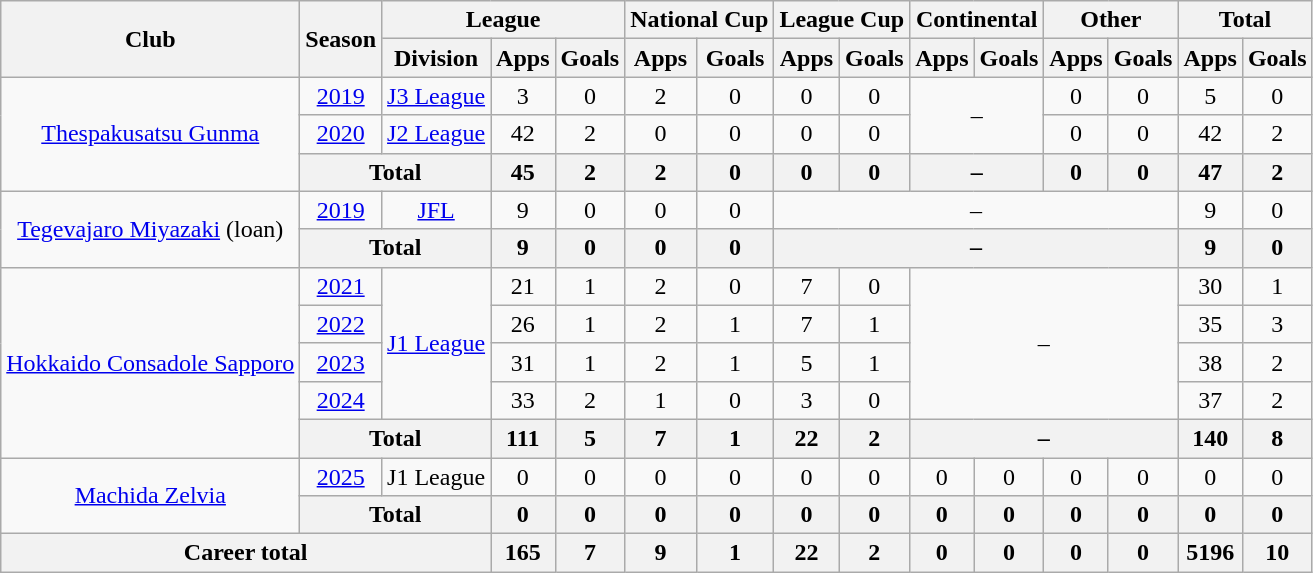<table class="wikitable" style="text-align: center">
<tr>
<th rowspan="2">Club</th>
<th rowspan="2">Season</th>
<th colspan="3">League</th>
<th colspan="2">National Cup</th>
<th colspan="2">League Cup</th>
<th colspan="2">Continental</th>
<th colspan="2">Other</th>
<th colspan="2">Total</th>
</tr>
<tr>
<th>Division</th>
<th>Apps</th>
<th>Goals</th>
<th>Apps</th>
<th>Goals</th>
<th>Apps</th>
<th>Goals</th>
<th>Apps</th>
<th>Goals</th>
<th>Apps</th>
<th>Goals</th>
<th>Apps</th>
<th>Goals</th>
</tr>
<tr>
<td rowspan="3"><a href='#'>Thespakusatsu Gunma</a></td>
<td><a href='#'>2019</a></td>
<td><a href='#'>J3 League</a></td>
<td>3</td>
<td>0</td>
<td>2</td>
<td>0</td>
<td>0</td>
<td>0</td>
<td rowspan="2" colspan="2">–</td>
<td>0</td>
<td>0</td>
<td>5</td>
<td>0</td>
</tr>
<tr>
<td><a href='#'>2020</a></td>
<td><a href='#'>J2 League</a></td>
<td>42</td>
<td>2</td>
<td>0</td>
<td>0</td>
<td>0</td>
<td>0</td>
<td>0</td>
<td>0</td>
<td>42</td>
<td>2</td>
</tr>
<tr>
<th colspan=2>Total</th>
<th>45</th>
<th>2</th>
<th>2</th>
<th>0</th>
<th>0</th>
<th>0</th>
<th colspan="2">–</th>
<th>0</th>
<th>0</th>
<th>47</th>
<th>2</th>
</tr>
<tr>
<td rowspan="2"><a href='#'>Tegevajaro Miyazaki</a> (loan)</td>
<td><a href='#'>2019</a></td>
<td><a href='#'>JFL</a></td>
<td>9</td>
<td>0</td>
<td>0</td>
<td>0</td>
<td colspan="6">–</td>
<td>9</td>
<td>0</td>
</tr>
<tr>
<th colspan=2>Total</th>
<th>9</th>
<th>0</th>
<th>0</th>
<th>0</th>
<th colspan="6">–</th>
<th>9</th>
<th>0</th>
</tr>
<tr>
<td rowspan="5"><a href='#'>Hokkaido Consadole Sapporo</a></td>
<td><a href='#'>2021</a></td>
<td rowspan="4"><a href='#'>J1 League</a></td>
<td>21</td>
<td>1</td>
<td>2</td>
<td>0</td>
<td>7</td>
<td>0</td>
<td rowspan="4" colspan="4">–</td>
<td>30</td>
<td>1</td>
</tr>
<tr>
<td><a href='#'>2022</a></td>
<td>26</td>
<td>1</td>
<td>2</td>
<td>1</td>
<td>7</td>
<td>1</td>
<td>35</td>
<td>3</td>
</tr>
<tr>
<td><a href='#'>2023</a></td>
<td>31</td>
<td>1</td>
<td>2</td>
<td>1</td>
<td>5</td>
<td>1</td>
<td>38</td>
<td>2</td>
</tr>
<tr>
<td><a href='#'>2024</a></td>
<td>33</td>
<td>2</td>
<td>1</td>
<td>0</td>
<td>3</td>
<td>0</td>
<td>37</td>
<td>2</td>
</tr>
<tr>
<th colspan=2>Total</th>
<th>111</th>
<th>5</th>
<th>7</th>
<th>1</th>
<th>22</th>
<th>2</th>
<th colspan="4">–</th>
<th>140</th>
<th>8</th>
</tr>
<tr>
<td rowspan="2"><a href='#'>Machida Zelvia</a></td>
<td><a href='#'>2025</a></td>
<td>J1 League</td>
<td>0</td>
<td>0</td>
<td>0</td>
<td>0</td>
<td>0</td>
<td>0</td>
<td>0</td>
<td>0</td>
<td>0</td>
<td>0</td>
<td>0</td>
<td>0</td>
</tr>
<tr>
<th colspan=2>Total</th>
<th>0</th>
<th>0</th>
<th>0</th>
<th>0</th>
<th>0</th>
<th>0</th>
<th>0</th>
<th>0</th>
<th>0</th>
<th>0</th>
<th>0</th>
<th>0</th>
</tr>
<tr>
<th colspan=3>Career total</th>
<th>165</th>
<th>7</th>
<th>9</th>
<th>1</th>
<th>22</th>
<th>2</th>
<th>0</th>
<th>0</th>
<th>0</th>
<th>0</th>
<th>5196</th>
<th>10</th>
</tr>
</table>
